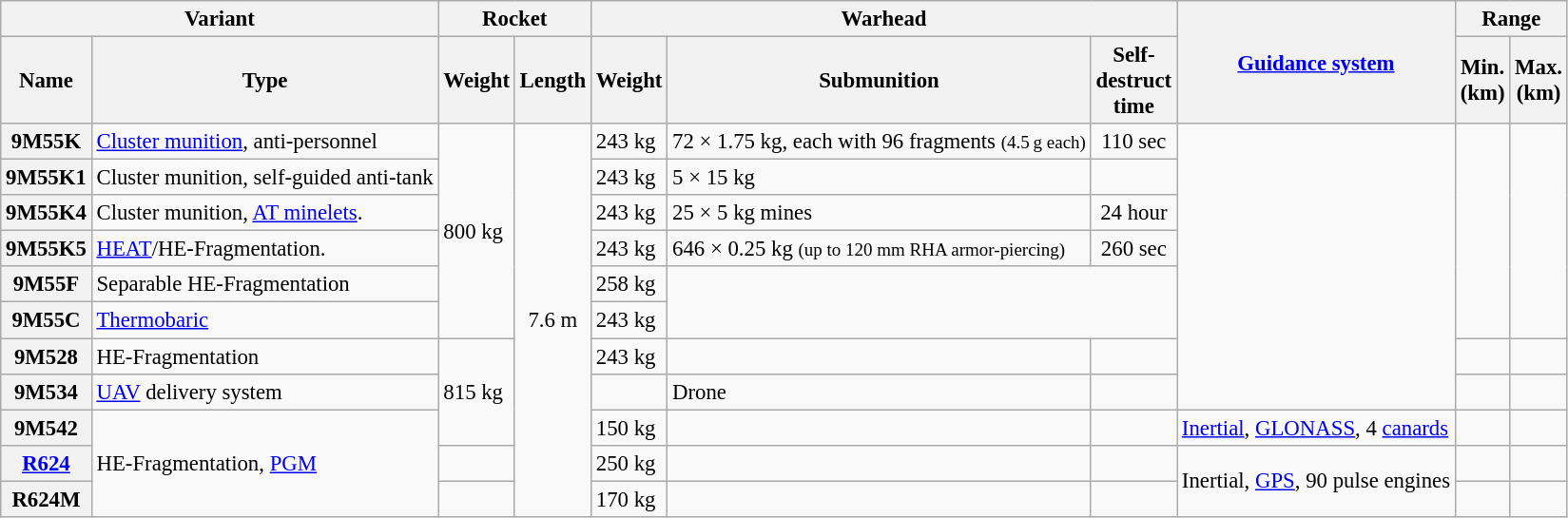<table class="wikitable" style="font-size:95%;">
<tr>
<th colspan=2>Variant</th>
<th colspan=2>Rocket</th>
<th colspan=3>Warhead</th>
<th rowspan=2><a href='#'>Guidance system</a></th>
<th colspan=2>Range</th>
</tr>
<tr>
<th>Name</th>
<th>Type</th>
<th>Weight</th>
<th>Length</th>
<th>Weight</th>
<th>Submunition</th>
<th style="width:50px;">Self-destruct time</th>
<th style="width:30px;">Min. (km)</th>
<th style="width:30px;">Max. (km)</th>
</tr>
<tr>
<th>9M55K</th>
<td><a href='#'>Cluster munition</a>, anti-personnel</td>
<td rowspan=6>800 kg</td>
<td rowspan=11 align="center">7.6 m</td>
<td>243 kg</td>
<td>72 × 1.75 kg, each with 96 fragments <small>(4.5 g each)</small></td>
<td align="center">110 sec</td>
<td rowspan=8></td>
<td rowspan=6></td>
<td rowspan=6></td>
</tr>
<tr>
<th>9M55K1</th>
<td>Cluster munition, self-guided anti-tank</td>
<td>243 kg</td>
<td>5 × 15 kg</td>
</tr>
<tr>
<th>9M55K4</th>
<td>Cluster munition, <a href='#'>AT minelets</a>.</td>
<td>243 kg</td>
<td>25 × 5 kg mines</td>
<td align="center">24 hour</td>
</tr>
<tr>
<th>9M55K5</th>
<td><a href='#'>HEAT</a>/HE-Fragmentation.</td>
<td>243 kg</td>
<td>646 × 0.25 kg <small>(up to 120 mm RHA armor-piercing)</small></td>
<td align="center">260 sec</td>
</tr>
<tr>
<th>9M55F</th>
<td>Separable HE-Fragmentation</td>
<td>258 kg</td>
</tr>
<tr>
<th>9M55C</th>
<td><a href='#'>Thermobaric</a></td>
<td>243 kg</td>
</tr>
<tr>
<th>9M528</th>
<td>HE-Fragmentation</td>
<td rowspan=3>815 kg</td>
<td>243 kg</td>
<td></td>
<td></td>
<td></td>
<td></td>
</tr>
<tr>
<th>9M534</th>
<td><a href='#'>UAV</a> delivery system</td>
<td></td>
<td>Drone</td>
<td></td>
<td></td>
<td></td>
</tr>
<tr>
<th>9М542</th>
<td rowspan=3>HE-Fragmentation, <a href='#'>PGM</a></td>
<td>150 kg</td>
<td></td>
<td></td>
<td><a href='#'>Inertial</a>, <a href='#'>GLONASS</a>, 4 <a href='#'>canards</a></td>
<td></td>
<td></td>
</tr>
<tr>
<th><a href='#'>R624</a></th>
<td></td>
<td>250 kg</td>
<td></td>
<td></td>
<td rowspan=2>Inertial, <a href='#'>GPS</a>, 90 pulse engines</td>
<td></td>
<td></td>
</tr>
<tr>
<th>R624M</th>
<td></td>
<td>170 kg</td>
<td></td>
<td></td>
<td></td>
<td></td>
</tr>
</table>
